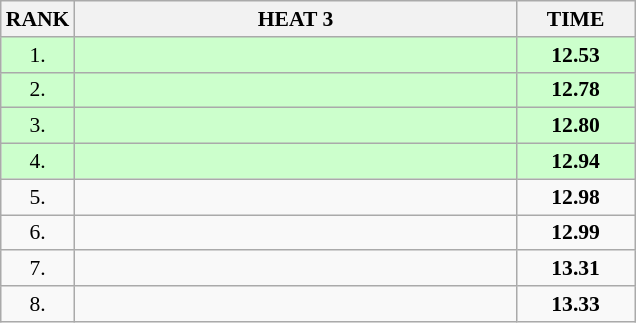<table class="wikitable" style="border-collapse: collapse; font-size: 90%;">
<tr>
<th>RANK</th>
<th style="width: 20em">HEAT 3</th>
<th style="width: 5em">TIME</th>
</tr>
<tr style="background:#ccffcc;">
<td align="center">1.</td>
<td></td>
<td align="center"><strong>12.53</strong></td>
</tr>
<tr style="background:#ccffcc;">
<td align="center">2.</td>
<td></td>
<td align="center"><strong>12.78</strong></td>
</tr>
<tr style="background:#ccffcc;">
<td align="center">3.</td>
<td></td>
<td align="center"><strong>12.80</strong></td>
</tr>
<tr style="background:#ccffcc;">
<td align="center">4.</td>
<td></td>
<td align="center"><strong>12.94</strong></td>
</tr>
<tr>
<td align="center">5.</td>
<td></td>
<td align="center"><strong>12.98</strong></td>
</tr>
<tr>
<td align="center">6.</td>
<td></td>
<td align="center"><strong>12.99</strong></td>
</tr>
<tr>
<td align="center">7.</td>
<td></td>
<td align="center"><strong>13.31</strong></td>
</tr>
<tr>
<td align="center">8.</td>
<td></td>
<td align="center"><strong>13.33</strong></td>
</tr>
</table>
